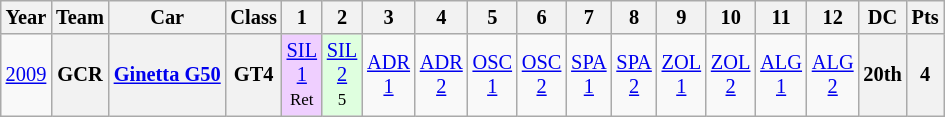<table class="wikitable" style="text-align:center; font-size:85%">
<tr>
<th>Year</th>
<th>Team</th>
<th>Car</th>
<th>Class</th>
<th>1</th>
<th>2</th>
<th>3</th>
<th>4</th>
<th>5</th>
<th>6</th>
<th>7</th>
<th>8</th>
<th>9</th>
<th>10</th>
<th>11</th>
<th>12</th>
<th>DC</th>
<th>Pts</th>
</tr>
<tr>
<td><a href='#'>2009</a></td>
<th>GCR</th>
<th nowrap><a href='#'>Ginetta G50</a></th>
<th><span>GT4</span></th>
<td style="background:#EFCFFF;"><a href='#'>SIL<br>1</a><br><small>Ret</small></td>
<td style="background:#DFFFDF;"><a href='#'>SIL<br>2</a><br><small>5</small></td>
<td><a href='#'>ADR<br>1</a></td>
<td><a href='#'>ADR<br>2</a></td>
<td><a href='#'>OSC<br>1</a></td>
<td><a href='#'>OSC<br>2</a></td>
<td><a href='#'>SPA<br>1</a></td>
<td><a href='#'>SPA<br>2</a></td>
<td><a href='#'>ZOL<br>1</a></td>
<td><a href='#'>ZOL<br>2</a></td>
<td><a href='#'>ALG<br>1</a></td>
<td><a href='#'>ALG<br>2</a></td>
<th>20th</th>
<th>4</th>
</tr>
</table>
